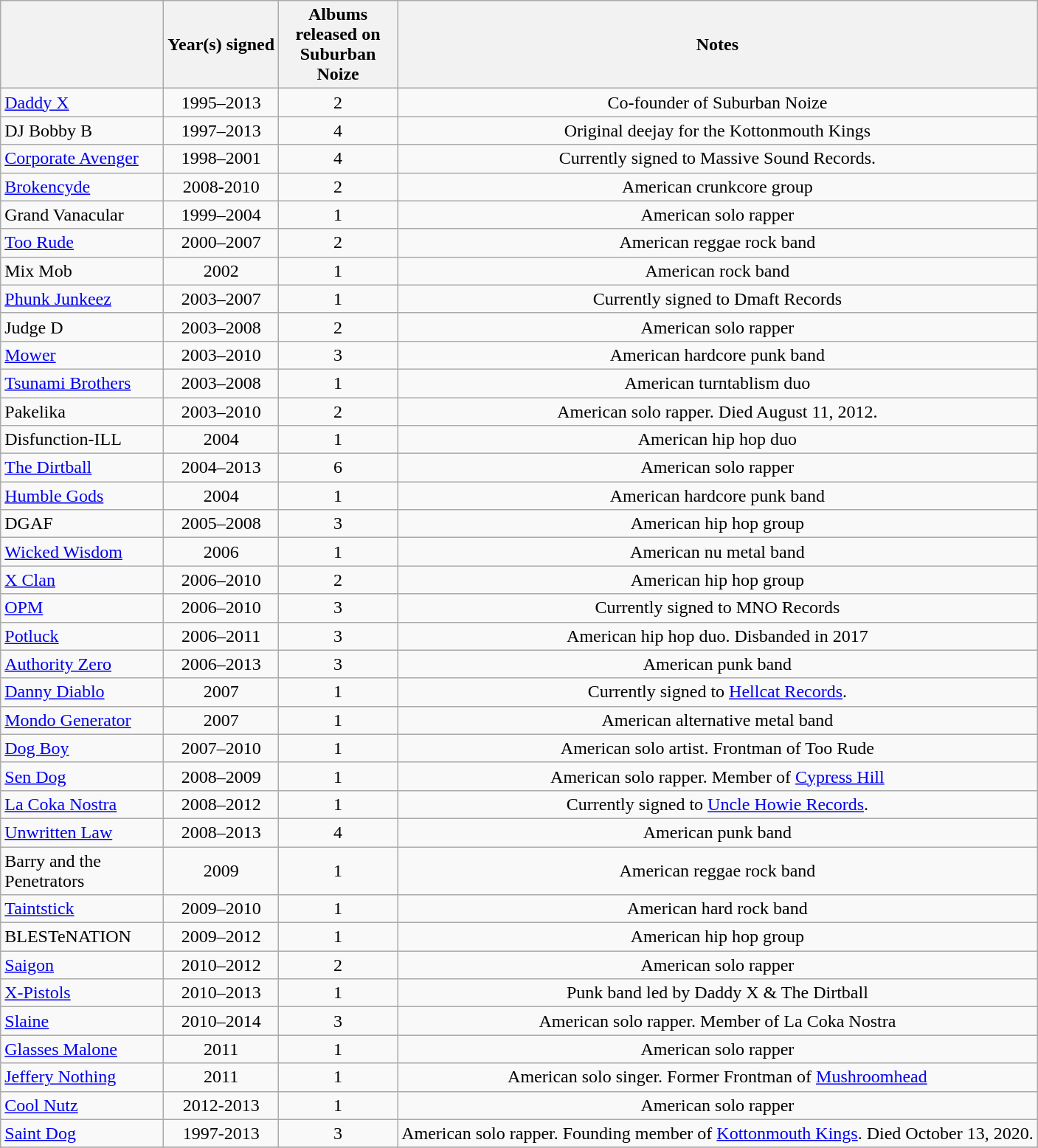<table class="wikitable">
<tr>
<th style="width:140px;"></th>
<th>Year(s) signed</th>
<th style="width:100px;">Albums released on Suburban Noize</th>
<th>Notes</th>
</tr>
<tr>
<td><a href='#'>Daddy X</a></td>
<td style="text-align:center;">1995–2013</td>
<td style="text-align:center;">2</td>
<td style="text-align:center;">Co-founder of Suburban Noize</td>
</tr>
<tr>
<td>DJ Bobby B</td>
<td style="text-align:center;">1997–2013</td>
<td style="text-align:center;">4</td>
<td style="text-align:center;">Original deejay for the Kottonmouth Kings</td>
</tr>
<tr>
<td><a href='#'>Corporate Avenger</a></td>
<td style="text-align:center;">1998–2001</td>
<td style="text-align:center;">4</td>
<td style="text-align:center;">Currently signed to Massive Sound Records.</td>
</tr>
<tr>
<td><a href='#'>Brokencyde</a></td>
<td style="text-align:center;">2008-2010</td>
<td style="text-align:center;">2</td>
<td style="text-align:center;">American crunkcore group</td>
</tr>
<tr>
<td>Grand Vanacular</td>
<td style="text-align:center;">1999–2004</td>
<td style="text-align:center;">1</td>
<td style="text-align:center;">American solo rapper</td>
</tr>
<tr>
<td><a href='#'>Too Rude</a></td>
<td style="text-align:center;">2000–2007</td>
<td style="text-align:center;">2</td>
<td style="text-align:center;">American reggae rock band</td>
</tr>
<tr>
<td>Mix Mob</td>
<td style="text-align:center;">2002</td>
<td style="text-align:center;">1</td>
<td style="text-align:center;">American rock band</td>
</tr>
<tr>
<td><a href='#'>Phunk Junkeez</a></td>
<td style="text-align:center;">2003–2007</td>
<td style="text-align:center;">1</td>
<td style="text-align:center;">Currently signed to Dmaft Records</td>
</tr>
<tr>
<td>Judge D</td>
<td style="text-align:center;">2003–2008</td>
<td style="text-align:center;">2</td>
<td style="text-align:center;">American solo rapper</td>
</tr>
<tr>
<td><a href='#'>Mower</a></td>
<td style="text-align:center;">2003–2010</td>
<td style="text-align:center;">3</td>
<td style="text-align:center;">American hardcore punk band</td>
</tr>
<tr>
<td><a href='#'>Tsunami Brothers</a></td>
<td style="text-align:center;">2003–2008</td>
<td style="text-align:center;">1</td>
<td style="text-align:center;">American turntablism duo</td>
</tr>
<tr>
<td>Pakelika</td>
<td style="text-align:center;">2003–2010</td>
<td style="text-align:center;">2</td>
<td style="text-align:center;">American solo rapper. Died August 11, 2012.</td>
</tr>
<tr>
<td>Disfunction-ILL</td>
<td style="text-align:center;">2004</td>
<td style="text-align:center;">1</td>
<td style="text-align:center;">American hip hop duo</td>
</tr>
<tr>
<td><a href='#'>The Dirtball</a></td>
<td style="text-align:center;">2004–2013</td>
<td style="text-align:center;">6</td>
<td style="text-align:center;">American solo rapper</td>
</tr>
<tr>
<td><a href='#'>Humble Gods</a></td>
<td style="text-align:center;">2004</td>
<td style="text-align:center;">1</td>
<td style="text-align:center;">American hardcore punk band</td>
</tr>
<tr>
<td>DGAF</td>
<td style="text-align:center;">2005–2008</td>
<td style="text-align:center;">3</td>
<td style="text-align:center;">American hip hop group</td>
</tr>
<tr>
<td><a href='#'>Wicked Wisdom</a></td>
<td style="text-align:center;">2006</td>
<td style="text-align:center;">1</td>
<td style="text-align:center;">American nu metal band</td>
</tr>
<tr>
<td><a href='#'>X Clan</a></td>
<td style="text-align:center;">2006–2010</td>
<td style="text-align:center;">2</td>
<td style="text-align:center;">American hip hop group</td>
</tr>
<tr>
<td><a href='#'>OPM</a></td>
<td style="text-align:center;">2006–2010</td>
<td style="text-align:center;">3</td>
<td style="text-align:center;">Currently signed to MNO Records</td>
</tr>
<tr>
<td><a href='#'>Potluck</a></td>
<td style="text-align:center;">2006–2011</td>
<td style="text-align:center;">3</td>
<td style="text-align:center;">American hip hop duo. Disbanded in 2017</td>
</tr>
<tr>
<td><a href='#'>Authority Zero</a></td>
<td style="text-align:center;">2006–2013</td>
<td style="text-align:center;">3</td>
<td style="text-align:center;">American punk band</td>
</tr>
<tr>
<td><a href='#'>Danny Diablo</a></td>
<td style="text-align:center;">2007</td>
<td style="text-align:center;">1</td>
<td style="text-align:center;">Currently signed to <a href='#'>Hellcat Records</a>.</td>
</tr>
<tr>
<td><a href='#'>Mondo Generator</a></td>
<td style="text-align:center;">2007</td>
<td style="text-align:center;">1</td>
<td style="text-align:center;">American alternative metal band</td>
</tr>
<tr>
<td><a href='#'>Dog Boy</a></td>
<td style="text-align:center;">2007–2010</td>
<td style="text-align:center;">1</td>
<td style="text-align:center;">American solo artist. Frontman of Too Rude</td>
</tr>
<tr>
<td><a href='#'>Sen Dog</a></td>
<td style="text-align:center;">2008–2009</td>
<td style="text-align:center;">1</td>
<td style="text-align:center;">American solo rapper. Member of <a href='#'>Cypress Hill</a></td>
</tr>
<tr>
<td><a href='#'>La Coka Nostra</a></td>
<td style="text-align:center;">2008–2012</td>
<td style="text-align:center;">1</td>
<td style="text-align:center;">Currently signed to <a href='#'>Uncle Howie Records</a>.</td>
</tr>
<tr>
<td><a href='#'>Unwritten Law</a></td>
<td style="text-align:center;">2008–2013</td>
<td style="text-align:center;">4</td>
<td style="text-align:center;">American punk band</td>
</tr>
<tr>
<td>Barry and the Penetrators</td>
<td style="text-align:center;">2009</td>
<td style="text-align:center;">1</td>
<td style="text-align:center;">American reggae rock band</td>
</tr>
<tr>
<td><a href='#'>Taintstick</a></td>
<td style="text-align:center;">2009–2010</td>
<td style="text-align:center;">1</td>
<td style="text-align:center;">American hard rock band</td>
</tr>
<tr>
<td>BLESTeNATION</td>
<td style="text-align:center;">2009–2012</td>
<td style="text-align:center;">1</td>
<td style="text-align:center;">American hip hop group</td>
</tr>
<tr>
<td><a href='#'>Saigon</a></td>
<td style="text-align:center;">2010–2012</td>
<td style="text-align:center;">2</td>
<td style="text-align:center;">American solo rapper</td>
</tr>
<tr>
<td><a href='#'>X-Pistols</a></td>
<td style="text-align:center;">2010–2013</td>
<td style="text-align:center;">1</td>
<td style="text-align:center;">Punk band led by Daddy X & The Dirtball</td>
</tr>
<tr>
<td><a href='#'>Slaine</a></td>
<td style="text-align:center;">2010–2014</td>
<td style="text-align:center;">3</td>
<td style="text-align:center;">American solo rapper. Member of La Coka Nostra</td>
</tr>
<tr>
<td><a href='#'>Glasses Malone</a></td>
<td style="text-align:center;">2011</td>
<td style="text-align:center;">1</td>
<td style="text-align:center;">American solo rapper</td>
</tr>
<tr>
<td><a href='#'>Jeffery Nothing</a></td>
<td style="text-align:center;">2011</td>
<td style="text-align:center;">1</td>
<td style="text-align:center;">American solo singer. Former Frontman of <a href='#'>Mushroomhead</a></td>
</tr>
<tr>
<td><a href='#'>Cool Nutz</a></td>
<td style="text-align:center;">2012-2013</td>
<td style="text-align:center;">1</td>
<td style="text-align:center;">American solo rapper</td>
</tr>
<tr>
<td><a href='#'>Saint Dog</a></td>
<td style="text-align:center;">1997-2013</td>
<td style="text-align:center;">3</td>
<td style="text-align:center;">American solo rapper. Founding member of <a href='#'>Kottonmouth Kings</a>. Died October 13, 2020.</td>
</tr>
<tr>
</tr>
</table>
